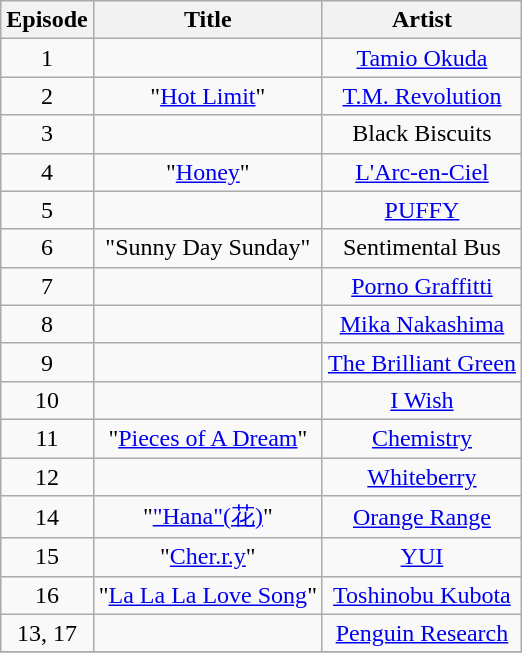<table class="wikitable" style="text-align: center">
<tr>
<th>Episode</th>
<th>Title</th>
<th>Artist</th>
</tr>
<tr>
<td>1</td>
<td></td>
<td><a href='#'>Tamio Okuda</a></td>
</tr>
<tr>
<td>2</td>
<td>"<a href='#'>Hot Limit</a>"</td>
<td><a href='#'>T.M. Revolution</a></td>
</tr>
<tr>
<td>3</td>
<td></td>
<td>Black Biscuits</td>
</tr>
<tr>
<td>4</td>
<td>"<a href='#'>Honey</a>"</td>
<td><a href='#'>L'Arc-en-Ciel</a></td>
</tr>
<tr>
<td>5</td>
<td></td>
<td><a href='#'>PUFFY</a></td>
</tr>
<tr>
<td>6</td>
<td>"Sunny Day Sunday"</td>
<td>Sentimental Bus</td>
</tr>
<tr>
<td>7</td>
<td></td>
<td><a href='#'>Porno Graffitti</a></td>
</tr>
<tr>
<td>8</td>
<td></td>
<td><a href='#'>Mika Nakashima</a></td>
</tr>
<tr>
<td>9</td>
<td></td>
<td><a href='#'>The Brilliant Green</a></td>
</tr>
<tr>
<td>10</td>
<td></td>
<td><a href='#'>I Wish</a></td>
</tr>
<tr>
<td>11</td>
<td>"<a href='#'>Pieces of A Dream</a>"</td>
<td><a href='#'>Chemistry</a></td>
</tr>
<tr>
<td>12</td>
<td></td>
<td><a href='#'>Whiteberry</a></td>
</tr>
<tr>
<td>14</td>
<td>"<a href='#'>"Hana"(花)</a>"</td>
<td><a href='#'>Orange Range</a></td>
</tr>
<tr>
<td>15</td>
<td>"<a href='#'>Cher.r.y</a>"</td>
<td><a href='#'>YUI</a></td>
</tr>
<tr>
<td>16</td>
<td>"<a href='#'>La La La Love Song</a>"</td>
<td><a href='#'>Toshinobu Kubota</a></td>
</tr>
<tr>
<td>13, 17</td>
<td></td>
<td><a href='#'>Penguin Research</a></td>
</tr>
<tr>
</tr>
</table>
